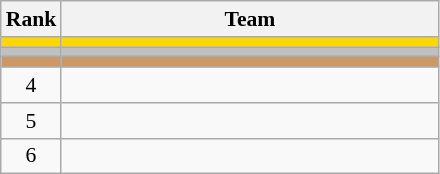<table class="wikitable" style="border-collapse: collapse; font-size: 90%;">
<tr>
<th>Rank</th>
<th align="left" style="width: 17em">Team</th>
</tr>
<tr bgcolor=gold>
<td align="center"></td>
<td></td>
</tr>
<tr bgcolor=silver>
<td align="center"></td>
<td></td>
</tr>
<tr bgcolor=cc9966>
<td align="center"></td>
<td></td>
</tr>
<tr>
<td align="center">4</td>
<td></td>
</tr>
<tr>
<td align="center">5</td>
<td></td>
</tr>
<tr>
<td align="center">6</td>
<td></td>
</tr>
</table>
